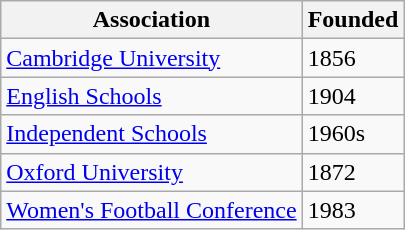<table class="sortable wikitable" style="border-collapse: collapse;">
<tr>
<th>Association</th>
<th>Founded</th>
</tr>
<tr>
<td><a href='#'>Cambridge University</a></td>
<td>1856</td>
</tr>
<tr>
<td><a href='#'>English Schools</a></td>
<td>1904</td>
</tr>
<tr>
<td><a href='#'>Independent Schools</a></td>
<td>1960s</td>
</tr>
<tr>
<td><a href='#'>Oxford University</a></td>
<td>1872</td>
</tr>
<tr>
<td><a href='#'>Women's Football Conference</a></td>
<td>1983</td>
</tr>
</table>
